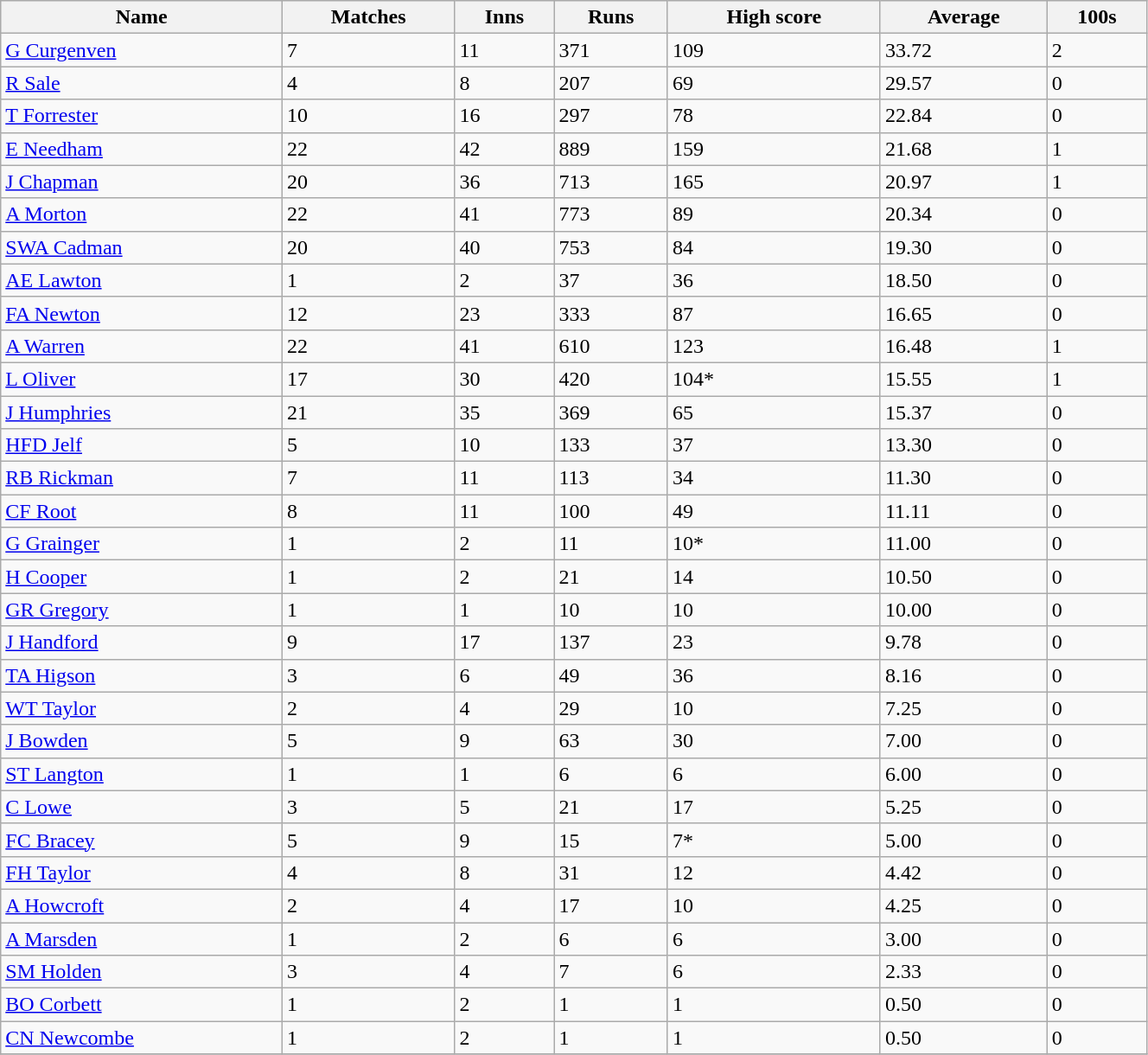<table class="wikitable sortable" width="70%">
<tr bgcolor="#efefef">
<th>Name</th>
<th>Matches</th>
<th>Inns</th>
<th>Runs</th>
<th>High score</th>
<th>Average</th>
<th>100s</th>
</tr>
<tr>
<td><a href='#'>G Curgenven</a></td>
<td>7</td>
<td>11</td>
<td>371</td>
<td>109</td>
<td>33.72</td>
<td>2</td>
</tr>
<tr>
<td><a href='#'>R Sale</a></td>
<td>4</td>
<td>8</td>
<td>207</td>
<td>69</td>
<td>29.57</td>
<td>0</td>
</tr>
<tr>
<td><a href='#'>T Forrester</a></td>
<td>10</td>
<td>16</td>
<td>297</td>
<td>78</td>
<td>22.84</td>
<td>0</td>
</tr>
<tr>
<td><a href='#'>E Needham</a></td>
<td>22</td>
<td>42</td>
<td>889</td>
<td>159</td>
<td>21.68</td>
<td>1</td>
</tr>
<tr>
<td><a href='#'>J Chapman</a></td>
<td>20</td>
<td>36</td>
<td>713</td>
<td>165</td>
<td>20.97</td>
<td>1</td>
</tr>
<tr>
<td><a href='#'>A Morton</a></td>
<td>22</td>
<td>41</td>
<td>773</td>
<td>89</td>
<td>20.34</td>
<td>0</td>
</tr>
<tr>
<td><a href='#'>SWA Cadman</a></td>
<td>20</td>
<td>40</td>
<td>753</td>
<td>84</td>
<td>19.30</td>
<td>0</td>
</tr>
<tr>
<td><a href='#'>AE Lawton</a></td>
<td>1</td>
<td>2</td>
<td>37</td>
<td>36</td>
<td>18.50</td>
<td>0</td>
</tr>
<tr>
<td><a href='#'>FA Newton</a></td>
<td>12</td>
<td>23</td>
<td>333</td>
<td>87</td>
<td>16.65</td>
<td>0</td>
</tr>
<tr>
<td><a href='#'>A Warren</a></td>
<td>22</td>
<td>41</td>
<td>610</td>
<td>123</td>
<td>16.48</td>
<td>1</td>
</tr>
<tr>
<td><a href='#'>L Oliver</a></td>
<td>17</td>
<td>30</td>
<td>420</td>
<td>104*</td>
<td>15.55</td>
<td>1</td>
</tr>
<tr>
<td><a href='#'>J Humphries</a></td>
<td>21</td>
<td>35</td>
<td>369</td>
<td>65</td>
<td>15.37</td>
<td>0</td>
</tr>
<tr>
<td><a href='#'>HFD Jelf</a></td>
<td>5</td>
<td>10</td>
<td>133</td>
<td>37</td>
<td>13.30</td>
<td>0</td>
</tr>
<tr>
<td><a href='#'>RB Rickman</a></td>
<td>7</td>
<td>11</td>
<td>113</td>
<td>34</td>
<td>11.30</td>
<td>0</td>
</tr>
<tr>
<td><a href='#'>CF Root</a></td>
<td>8</td>
<td>11</td>
<td>100</td>
<td>49</td>
<td>11.11</td>
<td>0</td>
</tr>
<tr>
<td><a href='#'>G Grainger</a></td>
<td>1</td>
<td>2</td>
<td>11</td>
<td>10*</td>
<td>11.00</td>
<td>0</td>
</tr>
<tr>
<td><a href='#'>H Cooper</a></td>
<td>1</td>
<td>2</td>
<td>21</td>
<td>14</td>
<td>10.50</td>
<td>0</td>
</tr>
<tr>
<td><a href='#'>GR Gregory</a></td>
<td>1</td>
<td>1</td>
<td>10</td>
<td>10</td>
<td>10.00</td>
<td>0</td>
</tr>
<tr>
<td><a href='#'>J Handford</a></td>
<td>9</td>
<td>17</td>
<td>137</td>
<td>23</td>
<td>9.78</td>
<td>0</td>
</tr>
<tr>
<td><a href='#'>TA Higson</a></td>
<td>3</td>
<td>6</td>
<td>49</td>
<td>36</td>
<td>8.16</td>
<td>0</td>
</tr>
<tr>
<td><a href='#'>WT Taylor</a></td>
<td>2</td>
<td>4</td>
<td>29</td>
<td>10</td>
<td>7.25</td>
<td>0</td>
</tr>
<tr>
<td><a href='#'>J Bowden</a></td>
<td>5</td>
<td>9</td>
<td>63</td>
<td>30</td>
<td>7.00</td>
<td>0</td>
</tr>
<tr>
<td><a href='#'>ST Langton</a></td>
<td>1</td>
<td>1</td>
<td>6</td>
<td>6</td>
<td>6.00</td>
<td>0</td>
</tr>
<tr>
<td><a href='#'>C Lowe</a></td>
<td>3</td>
<td>5</td>
<td>21</td>
<td>17</td>
<td>5.25</td>
<td>0</td>
</tr>
<tr>
<td><a href='#'>FC Bracey</a></td>
<td>5</td>
<td>9</td>
<td>15</td>
<td>7*</td>
<td>5.00</td>
<td>0</td>
</tr>
<tr>
<td><a href='#'>FH Taylor</a></td>
<td>4</td>
<td>8</td>
<td>31</td>
<td>12</td>
<td>4.42</td>
<td>0</td>
</tr>
<tr>
<td><a href='#'>A Howcroft</a></td>
<td>2</td>
<td>4</td>
<td>17</td>
<td>10</td>
<td>4.25</td>
<td>0</td>
</tr>
<tr>
<td><a href='#'>A Marsden</a></td>
<td>1</td>
<td>2</td>
<td>6</td>
<td>6</td>
<td>3.00</td>
<td>0</td>
</tr>
<tr>
<td><a href='#'>SM Holden</a></td>
<td>3</td>
<td>4</td>
<td>7</td>
<td>6</td>
<td>2.33</td>
<td>0</td>
</tr>
<tr>
<td><a href='#'>BO Corbett</a></td>
<td>1</td>
<td>2</td>
<td>1</td>
<td>1</td>
<td>0.50</td>
<td>0</td>
</tr>
<tr>
<td><a href='#'>CN Newcombe</a></td>
<td>1</td>
<td>2</td>
<td>1</td>
<td>1</td>
<td>0.50</td>
<td>0</td>
</tr>
<tr>
</tr>
</table>
